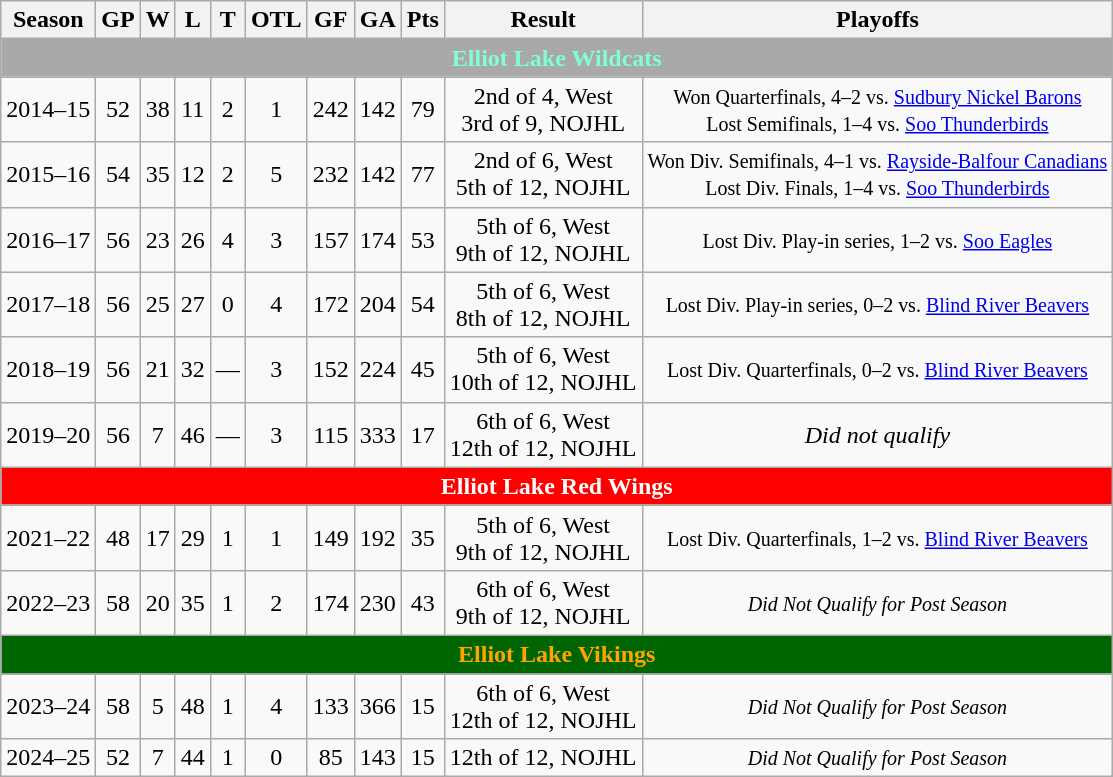<table class="wikitable" style="text-align:center">
<tr>
<th>Season</th>
<th>GP</th>
<th>W</th>
<th>L</th>
<th>T</th>
<th>OTL</th>
<th>GF</th>
<th>GA</th>
<th>Pts</th>
<th>Result</th>
<th>Playoffs</th>
</tr>
<tr align="center"  bgcolor="darkgrey"  style="color:aquamarine">
<td colspan=11><strong>Elliot Lake Wildcats</strong></td>
</tr>
<tr>
<td>2014–15</td>
<td>52</td>
<td>38</td>
<td>11</td>
<td>2</td>
<td>1</td>
<td>242</td>
<td>142</td>
<td>79</td>
<td>2nd of 4, West<br>3rd of 9, NOJHL</td>
<td><small>Won Quarterfinals, 4–2 vs. <a href='#'>Sudbury Nickel Barons</a><br>Lost Semifinals, 1–4 vs. <a href='#'>Soo Thunderbirds</a></small></td>
</tr>
<tr>
<td>2015–16</td>
<td>54</td>
<td>35</td>
<td>12</td>
<td>2</td>
<td>5</td>
<td>232</td>
<td>142</td>
<td>77</td>
<td>2nd of 6, West<br>5th of 12, NOJHL</td>
<td><small>Won Div. Semifinals, 4–1 vs. <a href='#'>Rayside-Balfour Canadians</a><br>Lost Div. Finals, 1–4 vs. <a href='#'>Soo Thunderbirds</a></small></td>
</tr>
<tr>
<td>2016–17</td>
<td>56</td>
<td>23</td>
<td>26</td>
<td>4</td>
<td>3</td>
<td>157</td>
<td>174</td>
<td>53</td>
<td>5th of 6, West<br>9th of 12, NOJHL</td>
<td><small>Lost Div. Play-in series, 1–2 vs. <a href='#'>Soo Eagles</a></small></td>
</tr>
<tr>
<td>2017–18</td>
<td>56</td>
<td>25</td>
<td>27</td>
<td>0</td>
<td>4</td>
<td>172</td>
<td>204</td>
<td>54</td>
<td>5th of 6, West<br>8th of 12, NOJHL</td>
<td><small>Lost Div. Play-in series, 0–2 vs. <a href='#'>Blind River Beavers</a></small></td>
</tr>
<tr>
<td>2018–19</td>
<td>56</td>
<td>21</td>
<td>32</td>
<td>—</td>
<td>3</td>
<td>152</td>
<td>224</td>
<td>45</td>
<td>5th of 6, West<br>10th of 12, NOJHL</td>
<td><small>Lost Div. Quarterfinals, 0–2 vs. <a href='#'>Blind River Beavers</a></small></td>
</tr>
<tr>
<td>2019–20</td>
<td>56</td>
<td>7</td>
<td>46</td>
<td>—</td>
<td>3</td>
<td>115</td>
<td>333</td>
<td>17</td>
<td>6th of 6, West<br>12th of 12, NOJHL</td>
<td><em>Did not qualify</em></td>
</tr>
<tr align="center"  bgcolor="red"  style="color:white">
<td colspan=11><strong>Elliot Lake Red Wings</strong></td>
</tr>
<tr>
<td>2021–22</td>
<td>48</td>
<td>17</td>
<td>29</td>
<td>1</td>
<td>1</td>
<td>149</td>
<td>192</td>
<td>35</td>
<td>5th of 6, West<br>9th of 12, NOJHL</td>
<td><small>Lost Div. Quarterfinals, 1–2 vs. <a href='#'>Blind River Beavers</a></small></td>
</tr>
<tr>
<td>2022–23</td>
<td>58</td>
<td>20</td>
<td>35</td>
<td>1</td>
<td>2</td>
<td>174</td>
<td>230</td>
<td>43</td>
<td>6th of 6, West<br>9th of 12, NOJHL</td>
<td><small><em>Did Not Qualify for Post Season</em></small></td>
</tr>
<tr align="center"  bgcolor="darkgreen"  style="color:orange">
<td colspan=11><strong>Elliot Lake Vikings</strong></td>
</tr>
<tr>
<td>2023–24</td>
<td>58</td>
<td>5</td>
<td>48</td>
<td>1</td>
<td>4</td>
<td>133</td>
<td>366</td>
<td>15</td>
<td>6th of 6, West<br>12th of 12, NOJHL</td>
<td><small><em>Did Not Qualify for Post Season</em></small></td>
</tr>
<tr>
<td>2024–25</td>
<td>52</td>
<td>7</td>
<td>44</td>
<td>1</td>
<td>0</td>
<td>85</td>
<td>143</td>
<td>15</td>
<td>12th of 12, NOJHL</td>
<td><small><em>Did Not Qualify for Post Season</em></small></td>
</tr>
</table>
